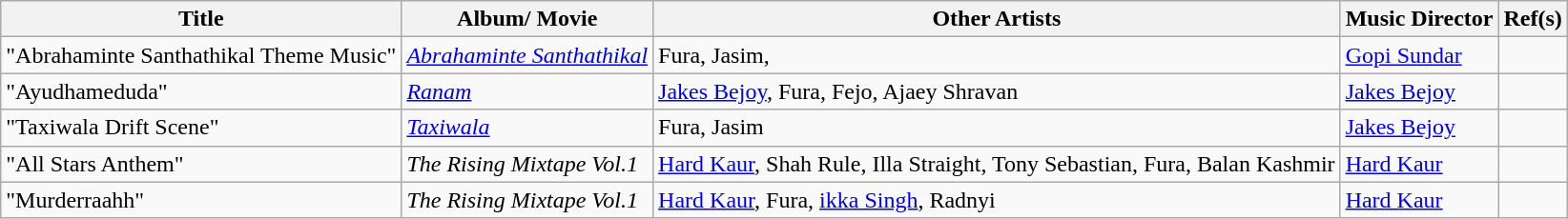<table class="wikitable">
<tr>
<th>Title</th>
<th>Album/ Movie</th>
<th>Other Artists</th>
<th>Music Director</th>
<th>Ref(s)</th>
</tr>
<tr>
<td>"Abrahaminte Santhathikal Theme Music"</td>
<td><em><a href='#'>Abrahaminte Santhathikal</a></em></td>
<td>Fura, Jasim,</td>
<td><a href='#'>Gopi Sundar</a></td>
<td></td>
</tr>
<tr>
<td>"Ayudhameduda"</td>
<td><em><a href='#'>Ranam</a></em></td>
<td><a href='#'>Jakes Bejoy</a>, Fura, Fejo, Ajaey Shravan</td>
<td><a href='#'>Jakes Bejoy</a></td>
<td></td>
</tr>
<tr>
<td>"Taxiwala Drift Scene"</td>
<td><em><a href='#'>Taxiwala</a></em></td>
<td>Fura, Jasim</td>
<td><a href='#'>Jakes Bejoy</a></td>
<td></td>
</tr>
<tr>
<td>"All Stars Anthem"</td>
<td><em>The Rising Mixtape Vol.1</em></td>
<td><a href='#'>Hard Kaur</a>, Shah Rule, Illa Straight, Tony Sebastian, Fura, Balan Kashmir</td>
<td><a href='#'>Hard Kaur</a></td>
<td></td>
</tr>
<tr>
<td>"Murderraahh"</td>
<td><em>The Rising Mixtape Vol.1</em></td>
<td><a href='#'>Hard Kaur</a>, Fura, <a href='#'>ikka Singh</a>, Radnyi</td>
<td><a href='#'>Hard Kaur</a></td>
<td></td>
</tr>
</table>
